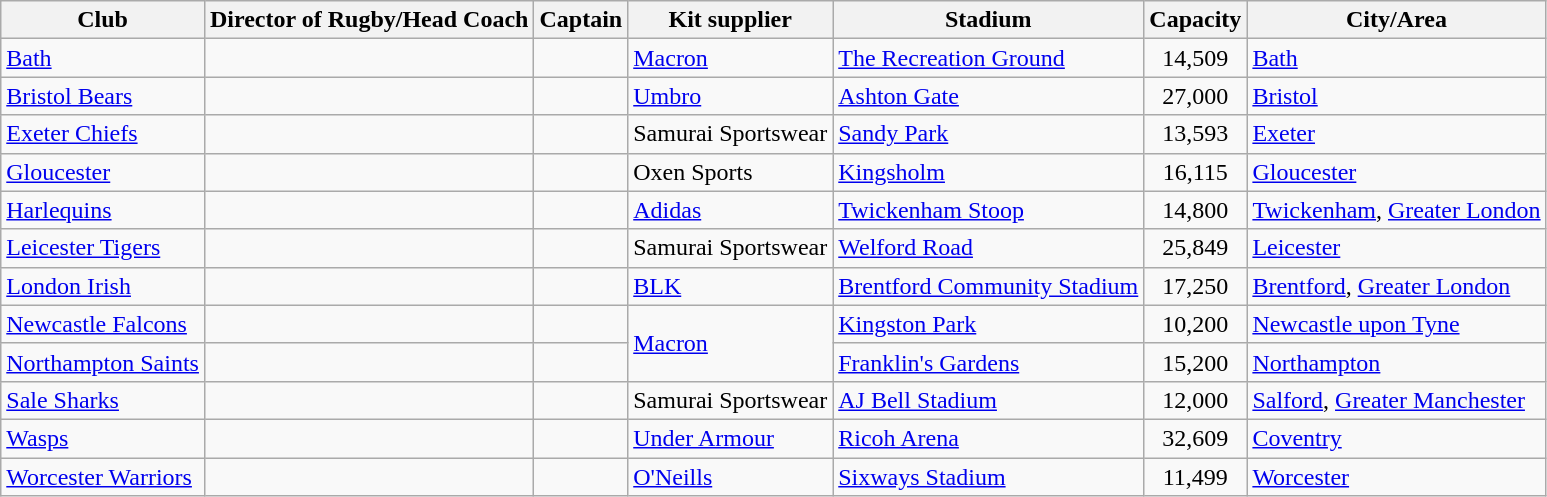<table class="wikitable sortable">
<tr>
<th>Club</th>
<th>Director of Rugby/Head Coach</th>
<th>Captain</th>
<th>Kit supplier</th>
<th>Stadium</th>
<th>Capacity</th>
<th>City/Area</th>
</tr>
<tr>
<td><a href='#'>Bath</a></td>
<td></td>
<td></td>
<td><a href='#'>Macron</a></td>
<td><a href='#'>The Recreation Ground</a></td>
<td align=center>14,509</td>
<td><a href='#'>Bath</a></td>
</tr>
<tr>
<td><a href='#'>Bristol Bears</a></td>
<td></td>
<td></td>
<td><a href='#'>Umbro</a></td>
<td><a href='#'>Ashton Gate</a></td>
<td align=center>27,000</td>
<td><a href='#'>Bristol</a></td>
</tr>
<tr>
<td><a href='#'>Exeter Chiefs</a></td>
<td></td>
<td></td>
<td>Samurai Sportswear</td>
<td><a href='#'>Sandy Park</a></td>
<td align=center>13,593</td>
<td><a href='#'>Exeter</a></td>
</tr>
<tr>
<td><a href='#'>Gloucester</a></td>
<td></td>
<td></td>
<td>Oxen Sports</td>
<td><a href='#'>Kingsholm</a></td>
<td align=center>16,115</td>
<td><a href='#'>Gloucester</a></td>
</tr>
<tr>
<td><a href='#'>Harlequins</a></td>
<td></td>
<td></td>
<td><a href='#'>Adidas</a></td>
<td><a href='#'>Twickenham Stoop</a></td>
<td align=center>14,800</td>
<td><a href='#'>Twickenham</a>, <a href='#'>Greater London</a></td>
</tr>
<tr>
<td><a href='#'>Leicester Tigers</a></td>
<td></td>
<td></td>
<td>Samurai Sportswear</td>
<td><a href='#'>Welford Road</a></td>
<td align=center>25,849</td>
<td><a href='#'>Leicester</a></td>
</tr>
<tr>
<td><a href='#'>London Irish</a></td>
<td></td>
<td></td>
<td><a href='#'>BLK</a></td>
<td><a href='#'>Brentford Community Stadium</a></td>
<td align=center>17,250</td>
<td><a href='#'>Brentford</a>, <a href='#'>Greater London</a></td>
</tr>
<tr>
<td><a href='#'>Newcastle Falcons</a></td>
<td></td>
<td></td>
<td rowspan=2><a href='#'>Macron</a></td>
<td><a href='#'>Kingston Park</a></td>
<td align=center>10,200</td>
<td><a href='#'>Newcastle upon Tyne</a></td>
</tr>
<tr>
<td><a href='#'>Northampton Saints</a></td>
<td></td>
<td></td>
<td><a href='#'>Franklin's Gardens</a></td>
<td align=center>15,200</td>
<td><a href='#'>Northampton</a></td>
</tr>
<tr>
<td><a href='#'>Sale Sharks</a></td>
<td></td>
<td></td>
<td>Samurai Sportswear</td>
<td><a href='#'>AJ Bell Stadium</a></td>
<td align=center>12,000</td>
<td><a href='#'>Salford</a>, <a href='#'>Greater Manchester</a></td>
</tr>
<tr>
<td><a href='#'>Wasps</a></td>
<td></td>
<td></td>
<td><a href='#'>Under Armour</a></td>
<td><a href='#'>Ricoh Arena</a></td>
<td align=center>32,609</td>
<td><a href='#'>Coventry</a></td>
</tr>
<tr>
<td><a href='#'>Worcester Warriors</a></td>
<td></td>
<td></td>
<td><a href='#'>O'Neills</a></td>
<td><a href='#'>Sixways Stadium</a></td>
<td align=center>11,499</td>
<td><a href='#'>Worcester</a></td>
</tr>
</table>
